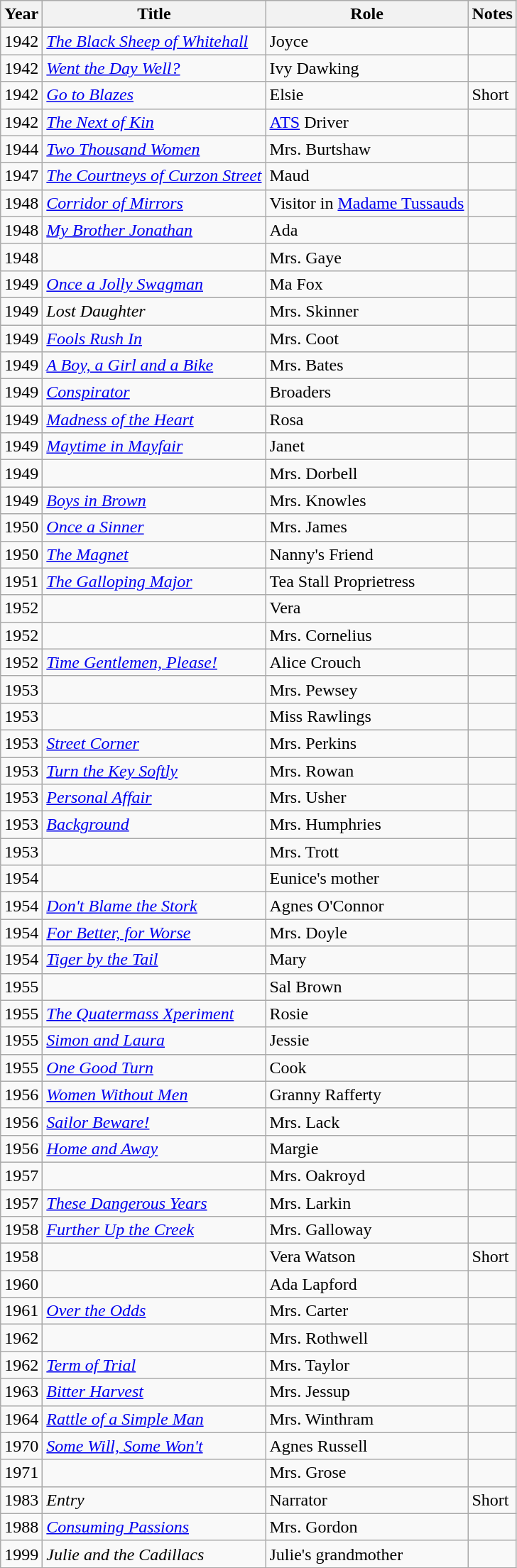<table class="wikitable sortable">
<tr>
<th>Year</th>
<th>Title</th>
<th>Role</th>
<th class="unsortable">Notes</th>
</tr>
<tr>
<td>1942</td>
<td><em><a href='#'>The Black Sheep of Whitehall</a></em></td>
<td>Joyce</td>
<td></td>
</tr>
<tr>
<td>1942</td>
<td><em><a href='#'>Went the Day Well?</a></em></td>
<td>Ivy Dawking</td>
<td></td>
</tr>
<tr>
<td>1942</td>
<td><em><a href='#'>Go to Blazes</a></em></td>
<td>Elsie</td>
<td>Short</td>
</tr>
<tr>
<td>1942</td>
<td><em><a href='#'>The Next of Kin</a></em></td>
<td><a href='#'>ATS</a> Driver</td>
<td></td>
</tr>
<tr>
<td>1944</td>
<td><em><a href='#'>Two Thousand Women</a></em></td>
<td>Mrs. Burtshaw</td>
<td></td>
</tr>
<tr>
<td>1947</td>
<td><em><a href='#'>The Courtneys of Curzon Street</a></em></td>
<td>Maud</td>
<td></td>
</tr>
<tr>
<td>1948</td>
<td><em><a href='#'>Corridor of Mirrors</a></em></td>
<td>Visitor in <a href='#'>Madame Tussauds</a></td>
<td></td>
</tr>
<tr>
<td>1948</td>
<td><em><a href='#'>My Brother Jonathan</a></em></td>
<td>Ada</td>
<td></td>
</tr>
<tr>
<td>1948</td>
<td><em></em></td>
<td>Mrs. Gaye</td>
<td></td>
</tr>
<tr>
<td>1949</td>
<td><em><a href='#'>Once a Jolly Swagman</a></em></td>
<td>Ma Fox</td>
<td></td>
</tr>
<tr>
<td>1949</td>
<td><em>Lost Daughter</em></td>
<td>Mrs. Skinner</td>
<td></td>
</tr>
<tr>
<td>1949</td>
<td><em><a href='#'>Fools Rush In</a></em></td>
<td>Mrs. Coot</td>
<td></td>
</tr>
<tr>
<td>1949</td>
<td><em><a href='#'>A Boy, a Girl and a Bike</a></em></td>
<td>Mrs. Bates</td>
<td></td>
</tr>
<tr>
<td>1949</td>
<td><em><a href='#'>Conspirator</a></em></td>
<td>Broaders</td>
<td></td>
</tr>
<tr>
<td>1949</td>
<td><em><a href='#'>Madness of the Heart</a></em></td>
<td>Rosa</td>
<td></td>
</tr>
<tr>
<td>1949</td>
<td><em><a href='#'>Maytime in Mayfair</a></em></td>
<td>Janet</td>
<td></td>
</tr>
<tr>
<td>1949</td>
<td><em></em></td>
<td>Mrs. Dorbell</td>
<td></td>
</tr>
<tr>
<td>1949</td>
<td><em><a href='#'>Boys in Brown</a></em></td>
<td>Mrs. Knowles</td>
<td></td>
</tr>
<tr>
<td>1950</td>
<td><em><a href='#'>Once a Sinner</a></em></td>
<td>Mrs. James</td>
<td></td>
</tr>
<tr>
<td>1950</td>
<td><em><a href='#'>The Magnet</a></em></td>
<td>Nanny's Friend</td>
<td></td>
</tr>
<tr>
<td>1951</td>
<td><em><a href='#'>The Galloping Major</a></em></td>
<td>Tea Stall Proprietress</td>
<td></td>
</tr>
<tr>
<td>1952</td>
<td><em></em></td>
<td>Vera</td>
<td></td>
</tr>
<tr>
<td>1952</td>
<td><em></em></td>
<td>Mrs. Cornelius</td>
<td></td>
</tr>
<tr>
<td>1952</td>
<td><em><a href='#'>Time Gentlemen, Please!</a></em></td>
<td>Alice Crouch</td>
<td></td>
</tr>
<tr>
<td>1953</td>
<td><em></em></td>
<td>Mrs. Pewsey</td>
<td></td>
</tr>
<tr>
<td>1953</td>
<td><em></em></td>
<td>Miss Rawlings</td>
<td></td>
</tr>
<tr>
<td>1953</td>
<td><em><a href='#'>Street Corner</a></em></td>
<td>Mrs. Perkins</td>
<td></td>
</tr>
<tr>
<td>1953</td>
<td><em><a href='#'>Turn the Key Softly</a></em></td>
<td>Mrs. Rowan</td>
<td></td>
</tr>
<tr>
<td>1953</td>
<td><em><a href='#'>Personal Affair</a></em></td>
<td>Mrs. Usher</td>
<td></td>
</tr>
<tr>
<td>1953</td>
<td><em><a href='#'>Background</a></em></td>
<td>Mrs. Humphries</td>
<td></td>
</tr>
<tr>
<td>1953</td>
<td><em></em></td>
<td>Mrs. Trott</td>
<td></td>
</tr>
<tr>
<td>1954</td>
<td><em></em></td>
<td>Eunice's mother</td>
<td></td>
</tr>
<tr>
<td>1954</td>
<td><em><a href='#'>Don't Blame the Stork</a></em></td>
<td>Agnes O'Connor</td>
<td></td>
</tr>
<tr>
<td>1954</td>
<td><em><a href='#'>For Better, for Worse</a></em></td>
<td>Mrs. Doyle</td>
<td></td>
</tr>
<tr>
<td>1954</td>
<td><em><a href='#'>Tiger by the Tail</a></em></td>
<td>Mary</td>
<td></td>
</tr>
<tr>
<td>1955</td>
<td><em></em></td>
<td>Sal Brown</td>
<td></td>
</tr>
<tr>
<td>1955</td>
<td><em><a href='#'>The Quatermass Xperiment</a></em></td>
<td>Rosie</td>
<td></td>
</tr>
<tr>
<td>1955</td>
<td><em><a href='#'>Simon and Laura</a></em></td>
<td>Jessie</td>
<td></td>
</tr>
<tr>
<td>1955</td>
<td><em><a href='#'>One Good Turn</a></em></td>
<td>Cook</td>
<td></td>
</tr>
<tr>
<td>1956</td>
<td><em><a href='#'>Women Without Men</a></em></td>
<td>Granny Rafferty</td>
<td></td>
</tr>
<tr>
<td>1956</td>
<td><em><a href='#'>Sailor Beware!</a></em></td>
<td>Mrs. Lack</td>
<td></td>
</tr>
<tr>
<td>1956</td>
<td><em><a href='#'>Home and Away</a></em></td>
<td>Margie</td>
<td></td>
</tr>
<tr>
<td>1957</td>
<td><em></em></td>
<td>Mrs. Oakroyd</td>
<td></td>
</tr>
<tr>
<td>1957</td>
<td><em><a href='#'>These Dangerous Years</a></em></td>
<td>Mrs. Larkin</td>
<td></td>
</tr>
<tr>
<td>1958</td>
<td><em><a href='#'>Further Up the Creek</a></em></td>
<td>Mrs. Galloway</td>
<td></td>
</tr>
<tr>
<td>1958</td>
<td><em></em></td>
<td>Vera Watson</td>
<td>Short</td>
</tr>
<tr>
<td>1960</td>
<td><em></em></td>
<td>Ada Lapford</td>
<td></td>
</tr>
<tr>
<td>1961</td>
<td><em><a href='#'>Over the Odds</a></em></td>
<td>Mrs. Carter</td>
<td></td>
</tr>
<tr>
<td>1962</td>
<td><em></em></td>
<td>Mrs. Rothwell</td>
<td></td>
</tr>
<tr>
<td>1962</td>
<td><em><a href='#'>Term of Trial</a></em></td>
<td>Mrs. Taylor</td>
<td></td>
</tr>
<tr>
<td>1963</td>
<td><em><a href='#'>Bitter Harvest</a></em></td>
<td>Mrs. Jessup</td>
<td></td>
</tr>
<tr>
<td>1964</td>
<td><em><a href='#'>Rattle of a Simple Man</a></em></td>
<td>Mrs. Winthram</td>
<td></td>
</tr>
<tr>
<td>1970</td>
<td><em><a href='#'>Some Will, Some Won't</a></em></td>
<td>Agnes Russell</td>
<td></td>
</tr>
<tr>
<td>1971</td>
<td><em></em></td>
<td>Mrs. Grose</td>
<td></td>
</tr>
<tr>
<td>1983</td>
<td><em>Entry</em></td>
<td>Narrator</td>
<td>Short</td>
</tr>
<tr>
<td>1988</td>
<td><em><a href='#'>Consuming Passions</a></em></td>
<td>Mrs. Gordon</td>
<td></td>
</tr>
<tr>
<td>1999</td>
<td><em>Julie and the Cadillacs</em></td>
<td>Julie's grandmother</td>
<td></td>
</tr>
</table>
